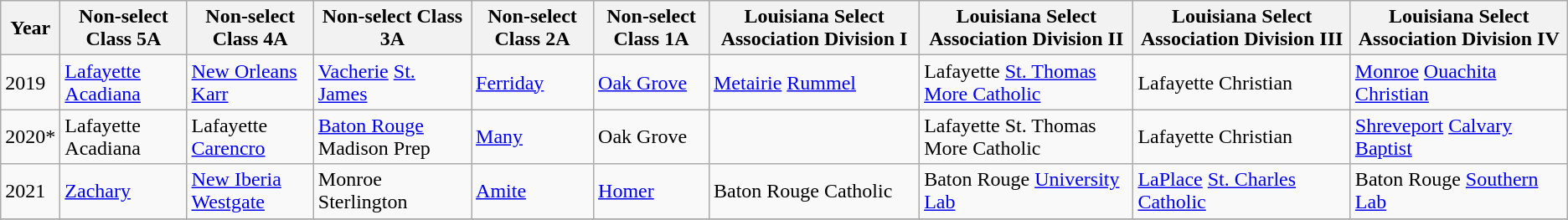<table class="wikitable sortable">
<tr>
<th>Year</th>
<th>Non-select Class 5A</th>
<th>Non-select Class 4A</th>
<th>Non-select Class 3A</th>
<th>Non-select Class 2A</th>
<th>Non-select Class 1A</th>
<th>Louisiana Select Association Division I</th>
<th>Louisiana Select Association Division II</th>
<th>Louisiana Select Association Division III</th>
<th>Louisiana Select Association Division IV</th>
</tr>
<tr>
<td>2019</td>
<td><a href='#'>Lafayette</a> <a href='#'>Acadiana</a></td>
<td><a href='#'>New Orleans</a> <a href='#'>Karr</a></td>
<td><a href='#'>Vacherie</a> <a href='#'>St. James</a></td>
<td><a href='#'>Ferriday</a></td>
<td><a href='#'>Oak Grove</a></td>
<td><a href='#'>Metairie</a> <a href='#'>Rummel</a></td>
<td>Lafayette <a href='#'>St. Thomas More Catholic</a></td>
<td>Lafayette Christian</td>
<td><a href='#'>Monroe</a> <a href='#'>Ouachita Christian</a></td>
</tr>
<tr>
<td>2020*</td>
<td>Lafayette Acadiana</td>
<td>Lafayette <a href='#'>Carencro</a></td>
<td><a href='#'>Baton Rouge</a> Madison Prep</td>
<td><a href='#'>Many</a></td>
<td>Oak Grove</td>
<td><em></em></td>
<td>Lafayette St. Thomas More Catholic</td>
<td>Lafayette Christian</td>
<td><a href='#'>Shreveport</a> <a href='#'>Calvary Baptist</a></td>
</tr>
<tr>
<td>2021</td>
<td><a href='#'>Zachary</a></td>
<td><a href='#'>New Iberia</a> <a href='#'>Westgate</a></td>
<td>Monroe Sterlington</td>
<td><a href='#'>Amite</a></td>
<td><a href='#'>Homer</a></td>
<td>Baton Rouge Catholic</td>
<td>Baton Rouge <a href='#'>University Lab</a></td>
<td><a href='#'>LaPlace</a> <a href='#'>St. Charles Catholic</a></td>
<td>Baton Rouge <a href='#'>Southern Lab</a></td>
</tr>
<tr>
</tr>
</table>
